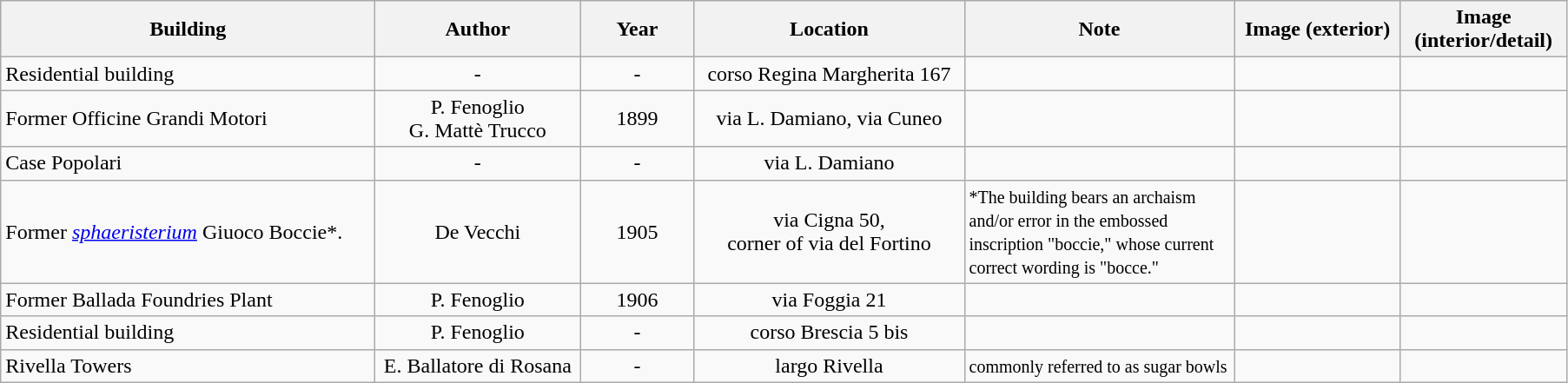<table class="wikitable sortable" style="text-align:center">
<tr>
<th style="width:280px">Building</th>
<th style="width:150px">Author</th>
<th style="width:80px">Year</th>
<th style="width:200px">Location</th>
<th style="width:200px">Note</th>
<th style="width:120px">Image (exterior)</th>
<th style="width:120px">Image (interior/detail)</th>
</tr>
<tr>
<td align=left>Residential building</td>
<td>-</td>
<td>-</td>
<td>corso Regina Margherita 167</td>
<td></td>
<td></td>
<td></td>
</tr>
<tr>
<td align=left>Former Officine Grandi Motori</td>
<td>P. Fenoglio<br> G. Mattè Trucco</td>
<td>1899</td>
<td>via L. Damiano, via Cuneo</td>
<td></td>
<td></td>
<td></td>
</tr>
<tr>
<td align=left>Case Popolari</td>
<td>-</td>
<td>-</td>
<td>via L. Damiano</td>
<td></td>
<td></td>
<td></td>
</tr>
<tr>
<td align=left>Former <em><a href='#'>sphaeristerium</a></em> Giuoco Boccie*.</td>
<td>De Vecchi</td>
<td>1905</td>
<td>via Cigna 50,<br>corner of via del Fortino</td>
<td align="left"><small>*The building bears an archaism and/or error in the embossed inscription "boccie," whose current correct wording is "bocce."</small></td>
<td></td>
<td></td>
</tr>
<tr>
<td align=left>Former Ballada Foundries Plant</td>
<td>P. Fenoglio</td>
<td>1906</td>
<td>via Foggia 21</td>
<td></td>
<td></td>
<td></td>
</tr>
<tr>
<td align=left>Residential building</td>
<td>P. Fenoglio</td>
<td>-</td>
<td>corso Brescia 5 bis</td>
<td></td>
<td></td>
<td></td>
</tr>
<tr>
<td align=left>Rivella Towers</td>
<td>E. Ballatore di Rosana</td>
<td>-</td>
<td>largo Rivella</td>
<td align="left"><small>commonly referred to as sugar bowls</small></td>
<td></td>
<td></td>
</tr>
</table>
